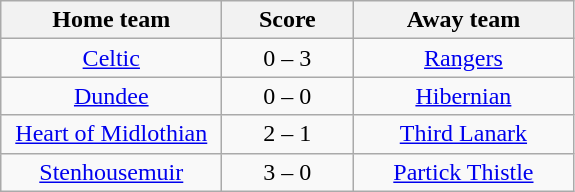<table class="wikitable" style="text-align: center">
<tr>
<th width=140>Home team</th>
<th width=80>Score</th>
<th width=140>Away team</th>
</tr>
<tr>
<td><a href='#'>Celtic</a></td>
<td>0 – 3</td>
<td><a href='#'>Rangers</a></td>
</tr>
<tr>
<td><a href='#'>Dundee</a></td>
<td>0 – 0</td>
<td><a href='#'>Hibernian</a></td>
</tr>
<tr>
<td><a href='#'>Heart of Midlothian</a></td>
<td>2 – 1</td>
<td><a href='#'>Third Lanark</a></td>
</tr>
<tr>
<td><a href='#'>Stenhousemuir</a></td>
<td>3 – 0</td>
<td><a href='#'>Partick Thistle</a></td>
</tr>
</table>
